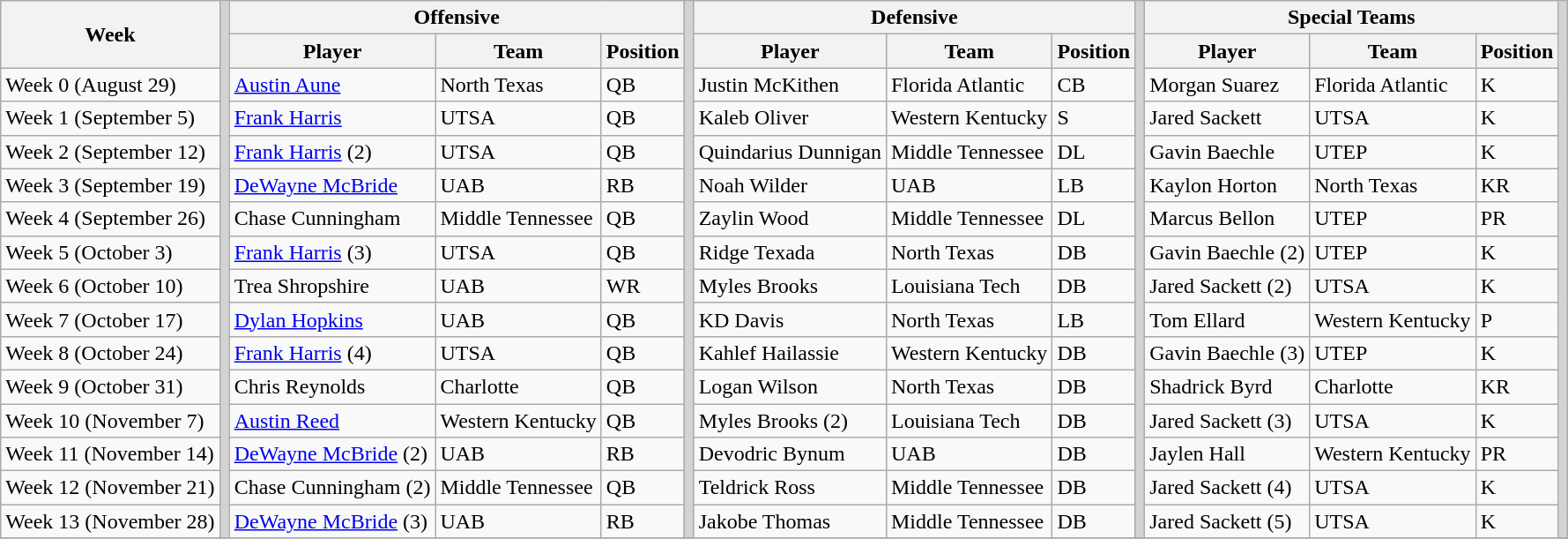<table class="wikitable" border="1">
<tr>
<th rowspan="2">Week</th>
<th rowspan="16" style="background-color:lightgrey;"></th>
<th colspan="3">Offensive</th>
<th rowspan="16" style="background-color:lightgrey;"></th>
<th colspan="3">Defensive</th>
<th rowspan="16" style="background-color:lightgrey;"></th>
<th colspan="3">Special Teams</th>
<th rowspan="16" style="background-color:lightgrey;"></th>
</tr>
<tr>
<th>Player</th>
<th>Team</th>
<th>Position</th>
<th>Player</th>
<th>Team</th>
<th>Position</th>
<th>Player</th>
<th>Team</th>
<th>Position</th>
</tr>
<tr>
<td>Week 0 (August 29)</td>
<td><a href='#'>Austin Aune</a></td>
<td>North Texas</td>
<td>QB</td>
<td>Justin McKithen</td>
<td>Florida Atlantic</td>
<td>CB</td>
<td>Morgan Suarez</td>
<td>Florida Atlantic</td>
<td>K</td>
</tr>
<tr>
<td>Week 1 (September 5)</td>
<td><a href='#'>Frank Harris</a></td>
<td>UTSA</td>
<td>QB</td>
<td>Kaleb Oliver</td>
<td>Western Kentucky</td>
<td>S</td>
<td>Jared Sackett</td>
<td>UTSA</td>
<td>K</td>
</tr>
<tr>
<td>Week 2 (September 12)</td>
<td><a href='#'>Frank Harris</a> (2)</td>
<td>UTSA</td>
<td>QB</td>
<td>Quindarius Dunnigan</td>
<td>Middle Tennessee</td>
<td>DL</td>
<td>Gavin Baechle</td>
<td>UTEP</td>
<td>K</td>
</tr>
<tr>
<td>Week 3 (September 19)</td>
<td><a href='#'>DeWayne McBride</a></td>
<td>UAB</td>
<td>RB</td>
<td>Noah Wilder</td>
<td>UAB</td>
<td>LB</td>
<td>Kaylon Horton</td>
<td>North Texas</td>
<td>KR</td>
</tr>
<tr>
<td>Week 4 (September 26)</td>
<td>Chase Cunningham</td>
<td>Middle Tennessee</td>
<td>QB</td>
<td>Zaylin Wood</td>
<td>Middle Tennessee</td>
<td>DL</td>
<td>Marcus Bellon</td>
<td>UTEP</td>
<td>PR</td>
</tr>
<tr>
<td>Week 5 (October 3)</td>
<td><a href='#'>Frank Harris</a> (3)</td>
<td>UTSA</td>
<td>QB</td>
<td>Ridge Texada</td>
<td>North Texas</td>
<td>DB</td>
<td>Gavin Baechle (2)</td>
<td>UTEP</td>
<td>K</td>
</tr>
<tr>
<td>Week 6 (October 10)</td>
<td>Trea Shropshire</td>
<td>UAB</td>
<td>WR</td>
<td>Myles Brooks</td>
<td>Louisiana Tech</td>
<td>DB</td>
<td>Jared Sackett (2)</td>
<td>UTSA</td>
<td>K</td>
</tr>
<tr>
<td>Week 7 (October 17)</td>
<td><a href='#'>Dylan Hopkins</a></td>
<td>UAB</td>
<td>QB</td>
<td>KD Davis</td>
<td>North Texas</td>
<td>LB</td>
<td>Tom Ellard</td>
<td>Western Kentucky</td>
<td>P</td>
</tr>
<tr>
<td>Week 8 (October 24)</td>
<td><a href='#'>Frank Harris</a> (4)</td>
<td>UTSA</td>
<td>QB</td>
<td>Kahlef Hailassie</td>
<td>Western Kentucky</td>
<td>DB</td>
<td>Gavin Baechle (3)</td>
<td>UTEP</td>
<td>K</td>
</tr>
<tr>
<td>Week 9 (October 31)</td>
<td>Chris Reynolds</td>
<td>Charlotte</td>
<td>QB</td>
<td>Logan Wilson</td>
<td>North Texas</td>
<td>DB</td>
<td>Shadrick Byrd</td>
<td>Charlotte</td>
<td>KR</td>
</tr>
<tr>
<td>Week 10 (November 7)</td>
<td><a href='#'>Austin Reed</a></td>
<td>Western Kentucky</td>
<td>QB</td>
<td>Myles Brooks (2)</td>
<td>Louisiana Tech</td>
<td>DB</td>
<td>Jared Sackett (3)</td>
<td>UTSA</td>
<td>K</td>
</tr>
<tr>
<td>Week 11 (November 14)</td>
<td><a href='#'>DeWayne McBride</a> (2)</td>
<td>UAB</td>
<td>RB</td>
<td>Devodric Bynum</td>
<td>UAB</td>
<td>DB</td>
<td>Jaylen Hall</td>
<td>Western Kentucky</td>
<td>PR</td>
</tr>
<tr>
<td>Week 12 (November 21)</td>
<td>Chase Cunningham (2)</td>
<td>Middle Tennessee</td>
<td>QB</td>
<td>Teldrick Ross</td>
<td>Middle Tennessee</td>
<td>DB</td>
<td>Jared Sackett (4)</td>
<td>UTSA</td>
<td>K</td>
</tr>
<tr>
<td>Week 13 (November 28)</td>
<td><a href='#'>DeWayne McBride</a> (3)</td>
<td>UAB</td>
<td>RB</td>
<td>Jakobe Thomas</td>
<td>Middle Tennessee</td>
<td>DB</td>
<td>Jared Sackett (5)</td>
<td>UTSA</td>
<td>K</td>
</tr>
<tr>
</tr>
</table>
